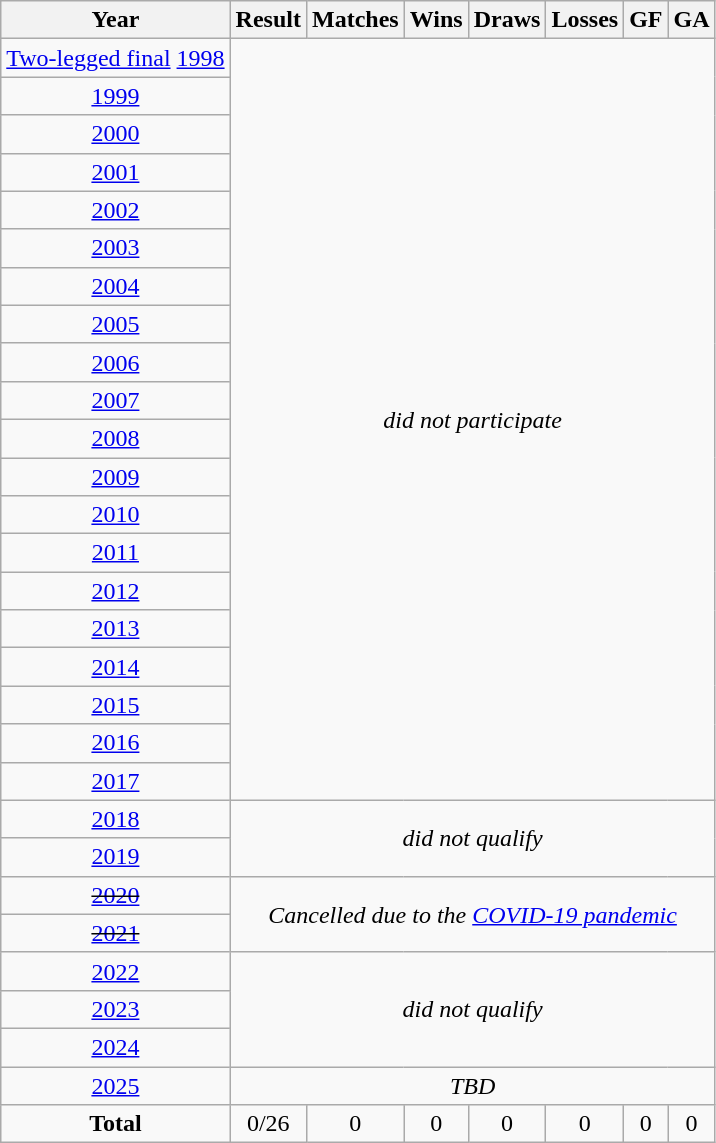<table class="wikitable" style="text-align: center;">
<tr>
<th>Year</th>
<th>Result</th>
<th>Matches</th>
<th>Wins</th>
<th>Draws</th>
<th>Losses</th>
<th>GF</th>
<th>GA</th>
</tr>
<tr>
<td><a href='#'>Two-legged final</a> <a href='#'>1998</a></td>
<td colspan=7 rowspan=20><em>did not participate</em></td>
</tr>
<tr>
<td> <a href='#'>1999</a></td>
</tr>
<tr>
<td> <a href='#'>2000</a></td>
</tr>
<tr>
<td> <a href='#'>2001</a></td>
</tr>
<tr>
<td> <a href='#'>2002</a></td>
</tr>
<tr>
<td> <a href='#'>2003</a></td>
</tr>
<tr>
<td> <a href='#'>2004</a></td>
</tr>
<tr>
<td> <a href='#'>2005</a></td>
</tr>
<tr>
<td> <a href='#'>2006</a></td>
</tr>
<tr>
<td> <a href='#'>2007</a></td>
</tr>
<tr>
<td> <a href='#'>2008</a></td>
</tr>
<tr>
<td> <a href='#'>2009</a></td>
</tr>
<tr>
<td> <a href='#'>2010</a></td>
</tr>
<tr>
<td> <a href='#'>2011</a></td>
</tr>
<tr>
<td> <a href='#'>2012</a></td>
</tr>
<tr>
<td> <a href='#'>2013</a></td>
</tr>
<tr>
<td> <a href='#'>2014</a></td>
</tr>
<tr>
<td> <a href='#'>2015</a></td>
</tr>
<tr>
<td> <a href='#'>2016</a></td>
</tr>
<tr>
<td> <a href='#'>2017</a></td>
</tr>
<tr>
<td> <a href='#'>2018</a></td>
<td colspan=7 rowspan=2><em>did not qualify</em></td>
</tr>
<tr>
<td> <a href='#'>2019</a></td>
</tr>
<tr>
<td> <s><a href='#'>2020</a></s></td>
<td colspan=7 rowspan=2><em>Cancelled due to the <a href='#'>COVID-19 pandemic</a></em></td>
</tr>
<tr>
<td> <s><a href='#'>2021</a></s></td>
</tr>
<tr>
<td> <a href='#'>2022</a></td>
<td colspan=7 rowspan=3><em>did not qualify</em></td>
</tr>
<tr>
<td> <a href='#'>2023</a></td>
</tr>
<tr>
<td> <a href='#'>2024</a></td>
</tr>
<tr>
<td> <a href='#'>2025</a></td>
<td colspan=8 rowspan=1><em>TBD</em></td>
</tr>
<tr>
<td><strong>Total</strong></td>
<td>0/26</td>
<td>0</td>
<td>0</td>
<td>0</td>
<td>0</td>
<td>0</td>
<td>0</td>
</tr>
</table>
